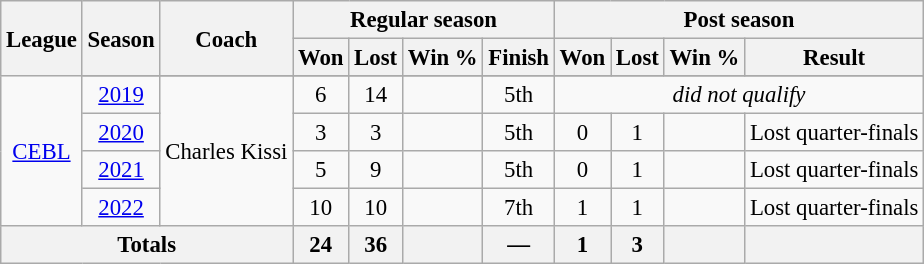<table class="wikitable" style="font-size: 95%; text-align:center;">
<tr>
<th rowspan=2>League</th>
<th rowspan="2">Season</th>
<th rowspan="2">Coach</th>
<th colspan="4">Regular season</th>
<th colspan="4">Post season</th>
</tr>
<tr>
<th>Won</th>
<th>Lost</th>
<th>Win %</th>
<th>Finish</th>
<th>Won</th>
<th>Lost</th>
<th>Win %</th>
<th>Result</th>
</tr>
<tr>
<td rowspan=5><a href='#'>CEBL</a></td>
</tr>
<tr>
<td><a href='#'>2019</a></td>
<td rowspan="4">Charles Kissi</td>
<td>6</td>
<td>14</td>
<td></td>
<td>5th</td>
<td colspan=4><em>did not qualify</em></td>
</tr>
<tr>
<td><a href='#'>2020</a></td>
<td>3</td>
<td>3</td>
<td></td>
<td>5th</td>
<td>0</td>
<td>1</td>
<td></td>
<td>Lost quarter-finals</td>
</tr>
<tr>
<td><a href='#'>2021</a></td>
<td>5</td>
<td>9</td>
<td></td>
<td>5th</td>
<td>0</td>
<td>1</td>
<td></td>
<td>Lost quarter-finals</td>
</tr>
<tr>
<td><a href='#'>2022</a></td>
<td>10</td>
<td>10</td>
<td></td>
<td>7th</td>
<td>1</td>
<td>1</td>
<td></td>
<td>Lost quarter-finals</td>
</tr>
<tr>
<th colspan="3">Totals</th>
<th>24</th>
<th>36</th>
<th></th>
<th>—</th>
<th>1</th>
<th>3</th>
<th></th>
<th></th>
</tr>
</table>
